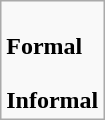<table class="wikitable">
<tr>
<td><br><strong>Formal</strong><br><br><strong>Informal</strong><br></td>
</tr>
</table>
